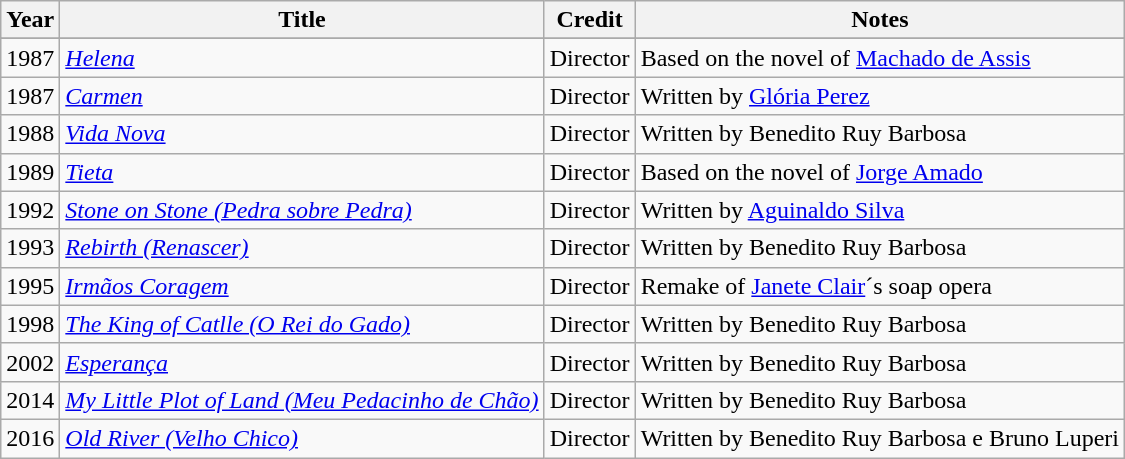<table class="wikitable">
<tr>
<th>Year</th>
<th>Title</th>
<th>Credit</th>
<th>Notes</th>
</tr>
<tr>
</tr>
<tr>
<td>1987</td>
<td><em><a href='#'>Helena</a></em></td>
<td>Director</td>
<td>Based on the novel of <a href='#'>Machado de Assis</a></td>
</tr>
<tr>
<td>1987</td>
<td><em><a href='#'>Carmen</a></em></td>
<td>Director</td>
<td>Written by <a href='#'>Glória Perez</a></td>
</tr>
<tr>
<td>1988</td>
<td><em><a href='#'>Vida Nova</a></em></td>
<td>Director</td>
<td>Written by Benedito Ruy Barbosa</td>
</tr>
<tr>
<td>1989</td>
<td><em><a href='#'>Tieta</a></em></td>
<td>Director</td>
<td>Based on the novel of <a href='#'>Jorge Amado</a></td>
</tr>
<tr>
<td>1992</td>
<td><em><a href='#'>Stone on Stone (Pedra sobre Pedra)</a></em></td>
<td>Director</td>
<td>Written by <a href='#'>Aguinaldo Silva</a></td>
</tr>
<tr>
<td>1993</td>
<td><em><a href='#'>Rebirth (Renascer)</a></em></td>
<td>Director</td>
<td>Written by Benedito Ruy Barbosa</td>
</tr>
<tr>
<td>1995</td>
<td><em><a href='#'>Irmãos Coragem</a></em></td>
<td>Director</td>
<td>Remake of <a href='#'>Janete Clair</a>´s soap opera</td>
</tr>
<tr>
<td>1998</td>
<td><em><a href='#'>The King of Catlle (O Rei do Gado)</a></em></td>
<td>Director</td>
<td>Written by Benedito Ruy Barbosa</td>
</tr>
<tr>
<td>2002</td>
<td><em><a href='#'>Esperança</a></em></td>
<td>Director</td>
<td>Written by Benedito Ruy Barbosa</td>
</tr>
<tr>
<td>2014</td>
<td><em><a href='#'>My Little Plot of Land (Meu Pedacinho de Chão)</a></em></td>
<td>Director</td>
<td>Written by Benedito Ruy Barbosa</td>
</tr>
<tr>
<td>2016</td>
<td><em><a href='#'>Old River (Velho Chico)</a></em></td>
<td>Director</td>
<td>Written by Benedito Ruy Barbosa e Bruno Luperi</td>
</tr>
</table>
